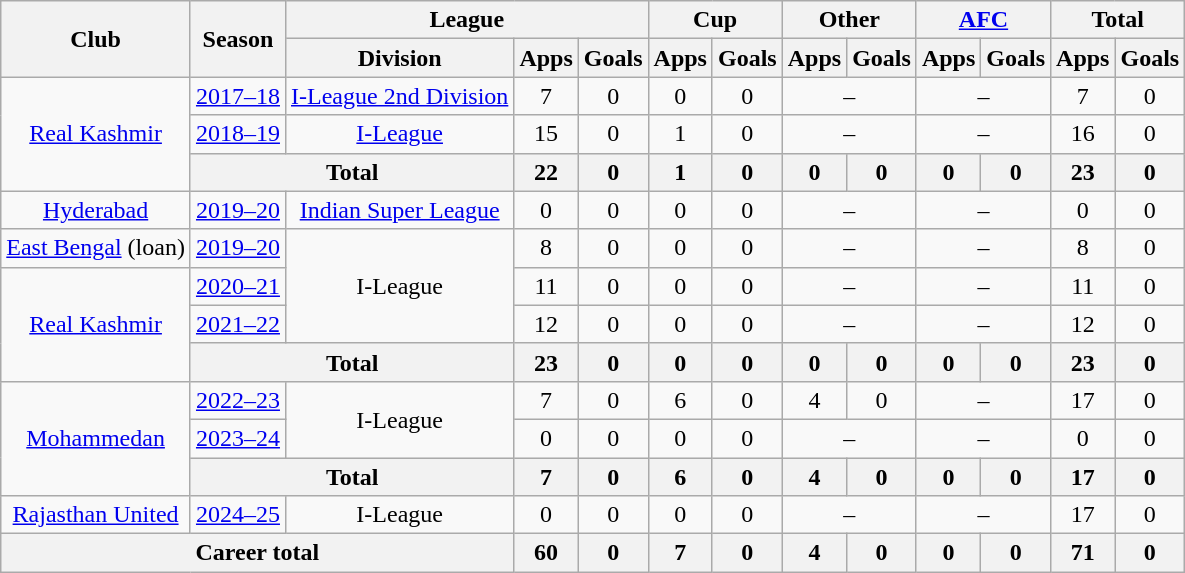<table class="wikitable" style="text-align: center;">
<tr>
<th rowspan="2">Club</th>
<th rowspan="2">Season</th>
<th colspan="3">League</th>
<th colspan="2">Cup</th>
<th colspan="2">Other</th>
<th colspan="2"><a href='#'>AFC</a></th>
<th colspan="2">Total</th>
</tr>
<tr>
<th>Division</th>
<th>Apps</th>
<th>Goals</th>
<th>Apps</th>
<th>Goals</th>
<th>Apps</th>
<th>Goals</th>
<th>Apps</th>
<th>Goals</th>
<th>Apps</th>
<th>Goals</th>
</tr>
<tr>
<td rowspan="3"><a href='#'>Real Kashmir</a></td>
<td><a href='#'>2017–18</a></td>
<td rowspan="1"><a href='#'>I-League 2nd Division</a></td>
<td>7</td>
<td>0</td>
<td>0</td>
<td>0</td>
<td colspan="2">–</td>
<td colspan="2">–</td>
<td>7</td>
<td>0</td>
</tr>
<tr>
<td><a href='#'>2018–19</a></td>
<td rowspan="1"><a href='#'>I-League</a></td>
<td>15</td>
<td>0</td>
<td>1</td>
<td>0</td>
<td colspan="2">–</td>
<td colspan="2">–</td>
<td>16</td>
<td>0</td>
</tr>
<tr>
<th colspan="2">Total</th>
<th>22</th>
<th>0</th>
<th>1</th>
<th>0</th>
<th>0</th>
<th>0</th>
<th>0</th>
<th>0</th>
<th>23</th>
<th>0</th>
</tr>
<tr>
<td rowspan="1"><a href='#'>Hyderabad</a></td>
<td><a href='#'>2019–20</a></td>
<td rowspan="1"><a href='#'>Indian Super League</a></td>
<td>0</td>
<td>0</td>
<td>0</td>
<td>0</td>
<td colspan="2">–</td>
<td colspan="2">–</td>
<td>0</td>
<td>0</td>
</tr>
<tr>
<td rowspan="1"><a href='#'>East Bengal</a> (loan)</td>
<td><a href='#'>2019–20</a></td>
<td rowspan="3">I-League</td>
<td>8</td>
<td>0</td>
<td>0</td>
<td>0</td>
<td colspan="2">–</td>
<td colspan="2">–</td>
<td>8</td>
<td>0</td>
</tr>
<tr>
<td rowspan="3"><a href='#'>Real Kashmir</a></td>
<td><a href='#'>2020–21</a></td>
<td>11</td>
<td>0</td>
<td>0</td>
<td>0</td>
<td colspan="2">–</td>
<td colspan="2">–</td>
<td>11</td>
<td>0</td>
</tr>
<tr>
<td><a href='#'>2021–22</a></td>
<td>12</td>
<td>0</td>
<td>0</td>
<td>0</td>
<td colspan="2">–</td>
<td colspan="2">–</td>
<td>12</td>
<td>0</td>
</tr>
<tr>
<th colspan="2">Total</th>
<th>23</th>
<th>0</th>
<th>0</th>
<th>0</th>
<th>0</th>
<th>0</th>
<th>0</th>
<th>0</th>
<th>23</th>
<th>0</th>
</tr>
<tr>
<td rowspan="3"><a href='#'>Mohammedan</a></td>
<td><a href='#'>2022–23</a></td>
<td rowspan="2">I-League</td>
<td>7</td>
<td>0</td>
<td>6</td>
<td>0</td>
<td>4</td>
<td>0</td>
<td colspan="2">–</td>
<td>17</td>
<td>0</td>
</tr>
<tr>
<td><a href='#'>2023–24</a></td>
<td>0</td>
<td>0</td>
<td>0</td>
<td>0</td>
<td colspan="2">–</td>
<td colspan="2">–</td>
<td>0</td>
<td>0</td>
</tr>
<tr>
<th colspan="2">Total</th>
<th>7</th>
<th>0</th>
<th>6</th>
<th>0</th>
<th>4</th>
<th>0</th>
<th>0</th>
<th>0</th>
<th>17</th>
<th>0</th>
</tr>
<tr>
<td rowspan="1"><a href='#'>Rajasthan United</a></td>
<td><a href='#'>2024–25</a></td>
<td rowspan="1">I-League</td>
<td>0</td>
<td>0</td>
<td>0</td>
<td>0</td>
<td colspan="2">–</td>
<td colspan="2">–</td>
<td>17</td>
<td>0</td>
</tr>
<tr>
<th colspan="3">Career total</th>
<th>60</th>
<th>0</th>
<th>7</th>
<th>0</th>
<th>4</th>
<th>0</th>
<th>0</th>
<th>0</th>
<th>71</th>
<th>0</th>
</tr>
</table>
